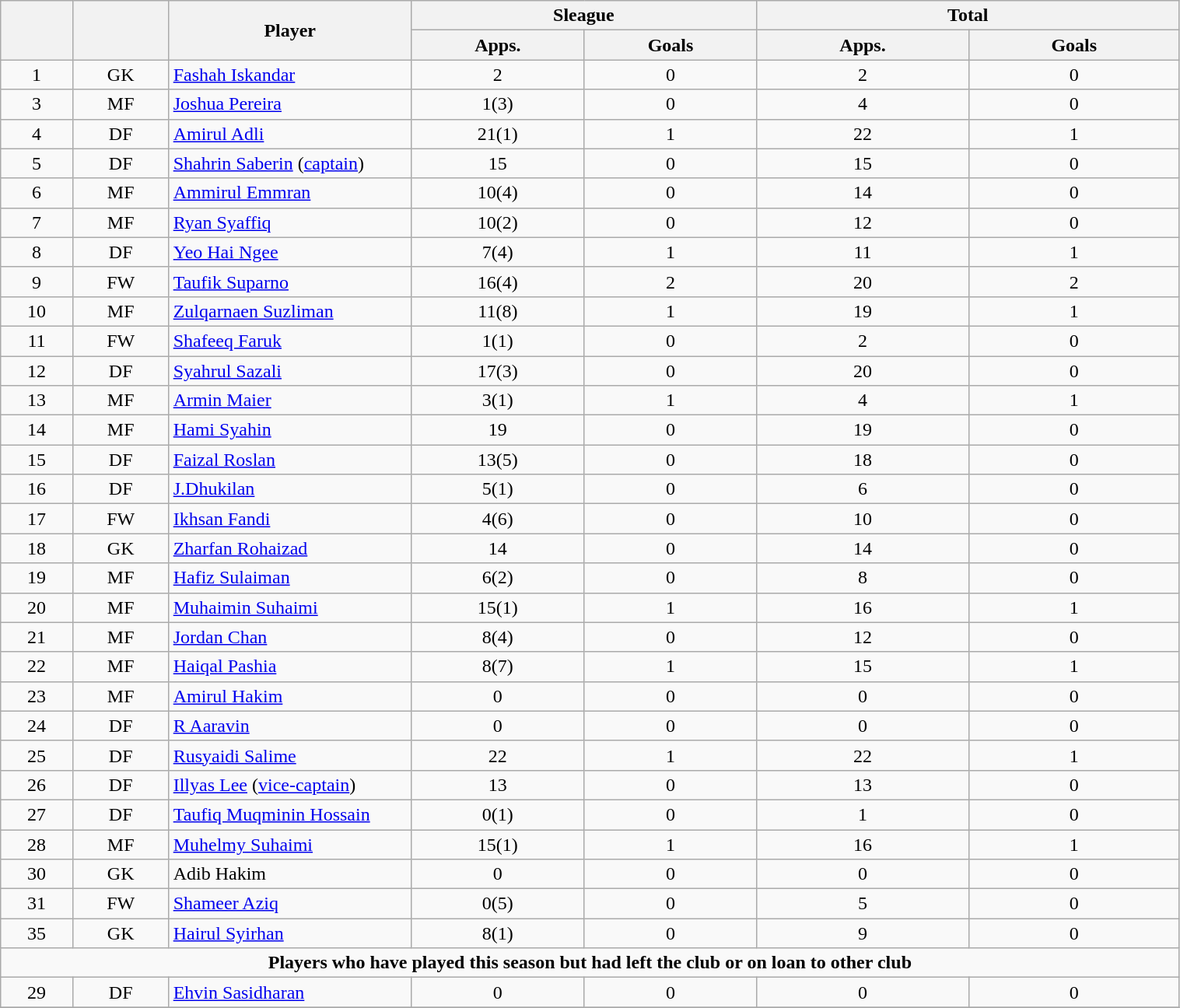<table class="wikitable" style="text-align:center; font-size:100%; width:80%;">
<tr>
<th rowspan=2></th>
<th rowspan=2></th>
<th rowspan=2 width="200">Player</th>
<th colspan=2 width="105">Sleague</th>
<th colspan=2 width="130">Total</th>
</tr>
<tr>
<th>Apps.</th>
<th>Goals</th>
<th>Apps.</th>
<th>Goals</th>
</tr>
<tr>
<td>1</td>
<td>GK</td>
<td align=left> <a href='#'>Fashah Iskandar</a></td>
<td>2</td>
<td>0</td>
<td>2</td>
<td>0</td>
</tr>
<tr>
<td>3</td>
<td>MF</td>
<td align=left> <a href='#'>Joshua Pereira</a></td>
<td>1(3)</td>
<td>0</td>
<td>4</td>
<td>0</td>
</tr>
<tr>
<td>4</td>
<td>DF</td>
<td align=left> <a href='#'>Amirul Adli</a></td>
<td>21(1)</td>
<td>1</td>
<td>22</td>
<td>1</td>
</tr>
<tr>
<td>5</td>
<td>DF</td>
<td align=left> <a href='#'>Shahrin Saberin</a> (<a href='#'>captain</a>)</td>
<td>15</td>
<td>0</td>
<td>15</td>
<td>0</td>
</tr>
<tr>
<td>6</td>
<td>MF</td>
<td align=left> <a href='#'>Ammirul Emmran</a></td>
<td>10(4)</td>
<td>0</td>
<td>14</td>
<td>0</td>
</tr>
<tr>
<td>7</td>
<td>MF</td>
<td align=left> <a href='#'>Ryan Syaffiq</a></td>
<td>10(2)</td>
<td>0</td>
<td>12</td>
<td>0</td>
</tr>
<tr>
<td>8</td>
<td>DF</td>
<td align=left> <a href='#'>Yeo Hai Ngee</a></td>
<td>7(4)</td>
<td>1</td>
<td>11</td>
<td>1</td>
</tr>
<tr>
<td>9</td>
<td>FW</td>
<td align=left> <a href='#'>Taufik Suparno</a></td>
<td>16(4)</td>
<td>2</td>
<td>20</td>
<td>2</td>
</tr>
<tr>
<td>10</td>
<td>MF</td>
<td align=left> <a href='#'>Zulqarnaen Suzliman</a></td>
<td>11(8)</td>
<td>1</td>
<td>19</td>
<td>1</td>
</tr>
<tr>
<td>11</td>
<td>FW</td>
<td align=left> <a href='#'>Shafeeq Faruk</a></td>
<td>1(1)</td>
<td>0</td>
<td>2</td>
<td>0</td>
</tr>
<tr>
<td>12</td>
<td>DF</td>
<td align=left> <a href='#'>Syahrul Sazali</a></td>
<td>17(3)</td>
<td>0</td>
<td>20</td>
<td>0</td>
</tr>
<tr>
<td>13</td>
<td>MF</td>
<td align=left> <a href='#'>Armin Maier</a></td>
<td>3(1)</td>
<td>1</td>
<td>4</td>
<td>1</td>
</tr>
<tr>
<td>14</td>
<td>MF</td>
<td align=left> <a href='#'>Hami Syahin</a></td>
<td>19</td>
<td>0</td>
<td>19</td>
<td>0</td>
</tr>
<tr>
<td>15</td>
<td>DF</td>
<td align=left> <a href='#'>Faizal Roslan</a></td>
<td>13(5)</td>
<td>0</td>
<td>18</td>
<td>0</td>
</tr>
<tr>
<td>16</td>
<td>DF</td>
<td align=left> <a href='#'>J.Dhukilan</a></td>
<td>5(1)</td>
<td>0</td>
<td>6</td>
<td>0</td>
</tr>
<tr>
<td>17</td>
<td>FW</td>
<td align=left> <a href='#'>Ikhsan Fandi</a></td>
<td>4(6)</td>
<td>0</td>
<td>10</td>
<td>0</td>
</tr>
<tr>
<td>18</td>
<td>GK</td>
<td align=left> <a href='#'>Zharfan Rohaizad</a></td>
<td>14</td>
<td>0</td>
<td>14</td>
<td>0</td>
</tr>
<tr>
<td>19</td>
<td>MF</td>
<td align=left> <a href='#'>Hafiz Sulaiman</a></td>
<td>6(2)</td>
<td>0</td>
<td>8</td>
<td>0</td>
</tr>
<tr>
<td>20</td>
<td>MF</td>
<td align=left> <a href='#'>Muhaimin Suhaimi</a></td>
<td>15(1)</td>
<td>1</td>
<td>16</td>
<td>1</td>
</tr>
<tr>
<td>21</td>
<td>MF</td>
<td align=left> <a href='#'>Jordan Chan</a></td>
<td>8(4)</td>
<td>0</td>
<td>12</td>
<td>0</td>
</tr>
<tr>
<td>22</td>
<td>MF</td>
<td align=left> <a href='#'>Haiqal Pashia</a></td>
<td>8(7)</td>
<td>1</td>
<td>15</td>
<td>1</td>
</tr>
<tr>
<td>23</td>
<td>MF</td>
<td align=left> <a href='#'>Amirul Hakim</a></td>
<td>0</td>
<td>0</td>
<td>0</td>
<td>0</td>
</tr>
<tr>
<td>24</td>
<td>DF</td>
<td align=left> <a href='#'>R Aaravin</a></td>
<td>0</td>
<td>0</td>
<td>0</td>
<td>0</td>
</tr>
<tr>
<td>25</td>
<td>DF</td>
<td align=left> <a href='#'>Rusyaidi Salime</a></td>
<td>22</td>
<td>1</td>
<td>22</td>
<td>1</td>
</tr>
<tr>
<td>26</td>
<td>DF</td>
<td align=left> <a href='#'>Illyas Lee</a> (<a href='#'>vice-captain</a>)</td>
<td>13</td>
<td>0</td>
<td>13</td>
<td>0</td>
</tr>
<tr>
<td>27</td>
<td>DF</td>
<td align=left> <a href='#'>Taufiq Muqminin Hossain</a></td>
<td>0(1)</td>
<td>0</td>
<td>1</td>
<td>0</td>
</tr>
<tr>
<td>28</td>
<td>MF</td>
<td align=left> <a href='#'>Muhelmy Suhaimi</a></td>
<td>15(1)</td>
<td>1</td>
<td>16</td>
<td>1</td>
</tr>
<tr>
<td>30</td>
<td>GK</td>
<td align=left> Adib Hakim</td>
<td>0</td>
<td>0</td>
<td>0</td>
<td>0</td>
</tr>
<tr>
<td>31</td>
<td>FW</td>
<td align=left> <a href='#'>Shameer Aziq</a></td>
<td>0(5)</td>
<td>0</td>
<td>5</td>
<td>0</td>
</tr>
<tr>
<td>35</td>
<td>GK</td>
<td align=left> <a href='#'>Hairul Syirhan</a></td>
<td>8(1)</td>
<td>0</td>
<td>9</td>
<td>0</td>
</tr>
<tr>
<td colspan="17"><strong>Players who have played this season but had left the club or on loan to other club</strong></td>
</tr>
<tr>
<td>29</td>
<td>DF</td>
<td align=left> <a href='#'>Ehvin Sasidharan</a></td>
<td>0</td>
<td>0</td>
<td>0</td>
<td>0</td>
</tr>
<tr>
</tr>
</table>
